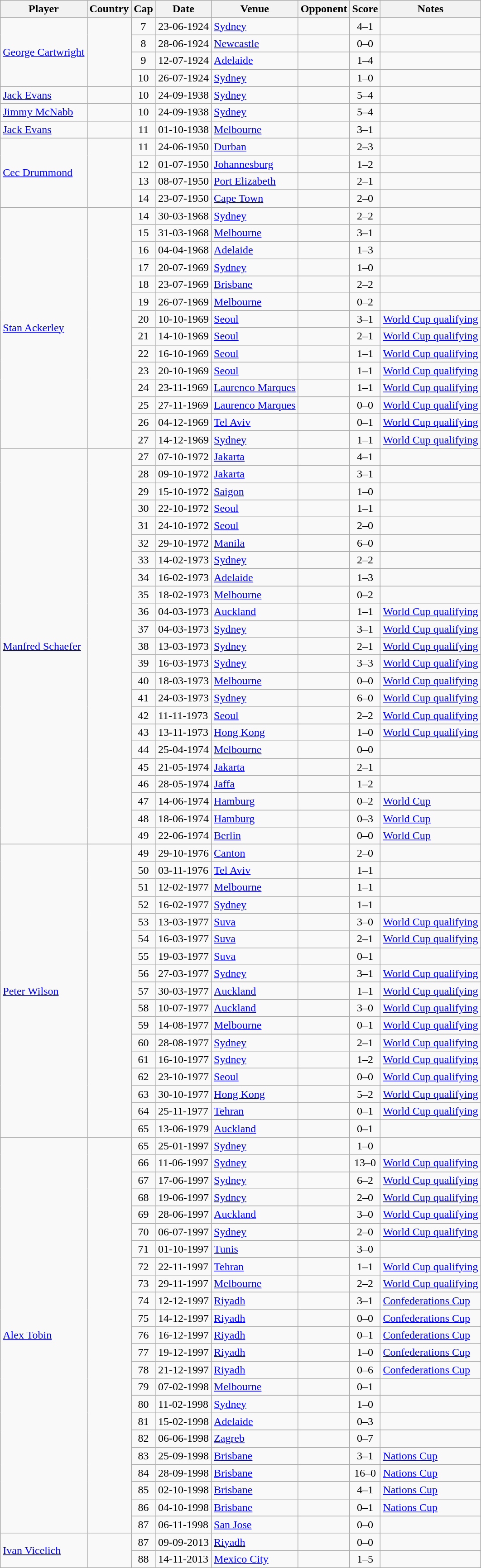<table class="wikitable sortable">
<tr>
<th>Player</th>
<th>Country</th>
<th>Cap</th>
<th>Date</th>
<th>Venue</th>
<th>Opponent</th>
<th>Score</th>
<th>Notes</th>
</tr>
<tr>
<td rowspan="4"><a href='#'>George Cartwright</a></td>
<td rowspan="4"></td>
<td align="center">7</td>
<td>23-06-1924</td>
<td><a href='#'>Sydney</a></td>
<td></td>
<td align="center">4–1</td>
<td></td>
</tr>
<tr>
<td align="center">8</td>
<td>28-06-1924</td>
<td><a href='#'>Newcastle</a></td>
<td></td>
<td align="center">0–0</td>
<td></td>
</tr>
<tr>
<td align="center">9</td>
<td>12-07-1924</td>
<td><a href='#'>Adelaide</a></td>
<td></td>
<td align="center">1–4</td>
<td></td>
</tr>
<tr>
<td align="center">10</td>
<td>26-07-1924</td>
<td><a href='#'>Sydney</a></td>
<td></td>
<td align="center">1–0</td>
<td></td>
</tr>
<tr>
<td><a href='#'>Jack Evans</a></td>
<td></td>
<td align="center">10</td>
<td>24-09-1938</td>
<td><a href='#'>Sydney</a></td>
<td></td>
<td align="center">5–4</td>
<td></td>
</tr>
<tr>
<td><a href='#'>Jimmy McNabb</a></td>
<td></td>
<td align="center">10</td>
<td>24-09-1938</td>
<td><a href='#'>Sydney</a></td>
<td></td>
<td align="center">5–4</td>
<td></td>
</tr>
<tr>
<td><a href='#'>Jack Evans</a></td>
<td></td>
<td align="center">11</td>
<td>01-10-1938</td>
<td><a href='#'>Melbourne</a></td>
<td></td>
<td align="center">3–1</td>
<td></td>
</tr>
<tr>
<td rowspan="4"><a href='#'>Cec Drummond</a></td>
<td rowspan="4"></td>
<td align="center">11</td>
<td>24-06-1950</td>
<td><a href='#'>Durban</a></td>
<td></td>
<td align="center">2–3</td>
<td></td>
</tr>
<tr>
<td align="center">12</td>
<td>01-07-1950</td>
<td><a href='#'>Johannesburg</a></td>
<td></td>
<td align="center">1–2</td>
<td></td>
</tr>
<tr>
<td align="center">13</td>
<td>08-07-1950</td>
<td><a href='#'>Port Elizabeth</a></td>
<td></td>
<td align="center">2–1</td>
<td></td>
</tr>
<tr>
<td align="center">14</td>
<td>23-07-1950</td>
<td><a href='#'>Cape Town</a></td>
<td></td>
<td align="center">2–0</td>
<td></td>
</tr>
<tr>
<td rowspan="14"><a href='#'>Stan Ackerley</a></td>
<td rowspan="14"></td>
<td align="center">14</td>
<td>30-03-1968</td>
<td><a href='#'>Sydney</a></td>
<td></td>
<td align="center">2–2</td>
<td></td>
</tr>
<tr>
<td align="center">15</td>
<td>31-03-1968</td>
<td><a href='#'>Melbourne</a></td>
<td></td>
<td align="center">3–1</td>
<td></td>
</tr>
<tr>
<td align="center">16</td>
<td>04-04-1968</td>
<td><a href='#'>Adelaide</a></td>
<td></td>
<td align="center">1–3</td>
<td></td>
</tr>
<tr>
<td align="center">17</td>
<td>20-07-1969</td>
<td><a href='#'>Sydney</a></td>
<td></td>
<td align="center">1–0</td>
<td></td>
</tr>
<tr>
<td align="center">18</td>
<td>23-07-1969</td>
<td><a href='#'>Brisbane</a></td>
<td></td>
<td align="center">2–2</td>
<td></td>
</tr>
<tr>
<td align="center">19</td>
<td>26-07-1969</td>
<td><a href='#'>Melbourne</a></td>
<td></td>
<td align="center">0–2</td>
<td></td>
</tr>
<tr>
<td align="center">20</td>
<td>10-10-1969</td>
<td><a href='#'>Seoul</a></td>
<td></td>
<td align="center">3–1</td>
<td><a href='#'>World Cup qualifying</a></td>
</tr>
<tr>
<td align="center">21</td>
<td>14-10-1969</td>
<td><a href='#'>Seoul</a></td>
<td></td>
<td align="center">2–1</td>
<td><a href='#'>World Cup qualifying</a></td>
</tr>
<tr>
<td align="center">22</td>
<td>16-10-1969</td>
<td><a href='#'>Seoul</a></td>
<td></td>
<td align="center">1–1</td>
<td><a href='#'>World Cup qualifying</a></td>
</tr>
<tr>
<td align="center">23</td>
<td>20-10-1969</td>
<td><a href='#'>Seoul</a></td>
<td></td>
<td align="center">1–1</td>
<td><a href='#'>World Cup qualifying</a></td>
</tr>
<tr>
<td align="center">24</td>
<td>23-11-1969</td>
<td><a href='#'>Laurenco Marques</a></td>
<td></td>
<td align="center">1–1</td>
<td><a href='#'>World Cup qualifying</a></td>
</tr>
<tr>
<td align="center">25</td>
<td>27-11-1969</td>
<td><a href='#'>Laurenco Marques</a></td>
<td></td>
<td align="center">0–0</td>
<td><a href='#'>World Cup qualifying</a></td>
</tr>
<tr>
<td align="center">26</td>
<td>04-12-1969</td>
<td><a href='#'>Tel Aviv</a></td>
<td></td>
<td align="center">0–1</td>
<td><a href='#'>World Cup qualifying</a></td>
</tr>
<tr>
<td align="center">27</td>
<td>14-12-1969</td>
<td><a href='#'>Sydney</a></td>
<td></td>
<td align="center">1–1</td>
<td><a href='#'>World Cup qualifying</a></td>
</tr>
<tr>
<td rowspan="23"><a href='#'>Manfred Schaefer</a></td>
<td rowspan="23"></td>
<td align="center">27</td>
<td>07-10-1972</td>
<td><a href='#'>Jakarta</a></td>
<td></td>
<td align="center">4–1</td>
<td></td>
</tr>
<tr>
<td align="center">28</td>
<td>09-10-1972</td>
<td><a href='#'>Jakarta</a></td>
<td></td>
<td align="center">3–1</td>
<td></td>
</tr>
<tr>
<td align="center">29</td>
<td>15-10-1972</td>
<td><a href='#'>Saigon</a></td>
<td></td>
<td align="center">1–0</td>
<td></td>
</tr>
<tr>
<td align="center">30</td>
<td>22-10-1972</td>
<td><a href='#'>Seoul</a></td>
<td></td>
<td align="center">1–1</td>
<td></td>
</tr>
<tr>
<td align="center">31</td>
<td>24-10-1972</td>
<td><a href='#'>Seoul</a></td>
<td></td>
<td align="center">2–0</td>
<td></td>
</tr>
<tr>
<td align="center">32</td>
<td>29-10-1972</td>
<td><a href='#'>Manila</a></td>
<td></td>
<td align="center">6–0</td>
<td></td>
</tr>
<tr>
<td align="center">33</td>
<td>14-02-1973</td>
<td><a href='#'>Sydney</a></td>
<td></td>
<td align="center">2–2</td>
<td></td>
</tr>
<tr>
<td align="center">34</td>
<td>16-02-1973</td>
<td><a href='#'>Adelaide</a></td>
<td></td>
<td align="center">1–3</td>
<td></td>
</tr>
<tr>
<td align="center">35</td>
<td>18-02-1973</td>
<td><a href='#'>Melbourne</a></td>
<td></td>
<td align="center">0–2</td>
<td></td>
</tr>
<tr>
<td align="center">36</td>
<td>04-03-1973</td>
<td><a href='#'>Auckland</a></td>
<td></td>
<td align="center">1–1</td>
<td><a href='#'>World Cup qualifying</a></td>
</tr>
<tr>
<td align="center">37</td>
<td>04-03-1973</td>
<td><a href='#'>Sydney</a></td>
<td></td>
<td align="center">3–1</td>
<td><a href='#'>World Cup qualifying</a></td>
</tr>
<tr>
<td align="center">38</td>
<td>13-03-1973</td>
<td><a href='#'>Sydney</a></td>
<td></td>
<td align="center">2–1</td>
<td><a href='#'>World Cup qualifying</a></td>
</tr>
<tr>
<td align="center">39</td>
<td>16-03-1973</td>
<td><a href='#'>Sydney</a></td>
<td></td>
<td align="center">3–3</td>
<td><a href='#'>World Cup qualifying</a></td>
</tr>
<tr>
<td align="center">40</td>
<td>18-03-1973</td>
<td><a href='#'>Melbourne</a></td>
<td></td>
<td align="center">0–0</td>
<td><a href='#'>World Cup qualifying</a></td>
</tr>
<tr>
<td align="center">41</td>
<td>24-03-1973</td>
<td><a href='#'>Sydney</a></td>
<td></td>
<td align="center">6–0</td>
<td><a href='#'>World Cup qualifying</a></td>
</tr>
<tr>
<td align="center">42</td>
<td>11-11-1973</td>
<td><a href='#'>Seoul</a></td>
<td></td>
<td align="center">2–2</td>
<td><a href='#'>World Cup qualifying</a></td>
</tr>
<tr>
<td align="center">43</td>
<td>13-11-1973</td>
<td><a href='#'>Hong Kong</a></td>
<td></td>
<td align="center">1–0</td>
<td><a href='#'>World Cup qualifying</a></td>
</tr>
<tr>
<td align="center">44</td>
<td>25-04-1974</td>
<td><a href='#'>Melbourne</a></td>
<td></td>
<td align="center">0–0</td>
<td></td>
</tr>
<tr>
<td align="center">45</td>
<td>21-05-1974</td>
<td><a href='#'>Jakarta</a></td>
<td></td>
<td align="center">2–1</td>
<td></td>
</tr>
<tr>
<td align="center">46</td>
<td>28-05-1974</td>
<td><a href='#'>Jaffa</a></td>
<td></td>
<td align="center">1–2</td>
<td></td>
</tr>
<tr>
<td align="center">47</td>
<td>14-06-1974</td>
<td><a href='#'>Hamburg</a></td>
<td></td>
<td align="center">0–2</td>
<td><a href='#'>World Cup</a></td>
</tr>
<tr>
<td align="center">48</td>
<td>18-06-1974</td>
<td><a href='#'>Hamburg</a></td>
<td></td>
<td align="center">0–3</td>
<td><a href='#'>World Cup</a></td>
</tr>
<tr>
<td align="center">49</td>
<td>22-06-1974</td>
<td><a href='#'>Berlin</a></td>
<td></td>
<td align="center">0–0</td>
<td><a href='#'>World Cup</a></td>
</tr>
<tr>
<td rowspan="17"><a href='#'>Peter Wilson</a></td>
<td rowspan="17"></td>
<td align="center">49</td>
<td>29-10-1976</td>
<td><a href='#'>Canton</a></td>
<td></td>
<td align="center">2–0</td>
<td></td>
</tr>
<tr>
<td align="center">50</td>
<td>03-11-1976</td>
<td><a href='#'>Tel Aviv</a></td>
<td></td>
<td align="center">1–1</td>
<td></td>
</tr>
<tr>
<td align="center">51</td>
<td>12-02-1977</td>
<td><a href='#'>Melbourne</a></td>
<td></td>
<td align="center">1–1</td>
<td></td>
</tr>
<tr>
<td align="center">52</td>
<td>16-02-1977</td>
<td><a href='#'>Sydney</a></td>
<td></td>
<td align="center">1–1</td>
<td></td>
</tr>
<tr>
<td align="center">53</td>
<td>13-03-1977</td>
<td><a href='#'>Suva</a></td>
<td></td>
<td align="center">3–0</td>
<td><a href='#'>World Cup qualifying</a></td>
</tr>
<tr>
<td align="center">54</td>
<td>16-03-1977</td>
<td><a href='#'>Suva</a></td>
<td></td>
<td align="center">2–1</td>
<td><a href='#'>World Cup qualifying</a></td>
</tr>
<tr>
<td align="center">55</td>
<td>19-03-1977</td>
<td><a href='#'>Suva</a></td>
<td></td>
<td align="center">0–1</td>
<td></td>
</tr>
<tr>
<td align="center">56</td>
<td>27-03-1977</td>
<td><a href='#'>Sydney</a></td>
<td></td>
<td align="center">3–1</td>
<td><a href='#'>World Cup qualifying</a></td>
</tr>
<tr>
<td align="center">57</td>
<td>30-03-1977</td>
<td><a href='#'>Auckland</a></td>
<td></td>
<td align="center">1–1</td>
<td><a href='#'>World Cup qualifying</a></td>
</tr>
<tr>
<td align="center">58</td>
<td>10-07-1977</td>
<td><a href='#'>Auckland</a></td>
<td></td>
<td align="center">3–0</td>
<td><a href='#'>World Cup qualifying</a></td>
</tr>
<tr>
<td align="center">59</td>
<td>14-08-1977</td>
<td><a href='#'>Melbourne</a></td>
<td></td>
<td align="center">0–1</td>
<td><a href='#'>World Cup qualifying</a></td>
</tr>
<tr>
<td align="center">60</td>
<td>28-08-1977</td>
<td><a href='#'>Sydney</a></td>
<td></td>
<td align="center">2–1</td>
<td><a href='#'>World Cup qualifying</a></td>
</tr>
<tr>
<td align="center">61</td>
<td>16-10-1977</td>
<td><a href='#'>Sydney</a></td>
<td></td>
<td align="center">1–2</td>
<td><a href='#'>World Cup qualifying</a></td>
</tr>
<tr>
<td align="center">62</td>
<td>23-10-1977</td>
<td><a href='#'>Seoul</a></td>
<td></td>
<td align="center">0–0</td>
<td><a href='#'>World Cup qualifying</a></td>
</tr>
<tr>
<td align="center">63</td>
<td>30-10-1977</td>
<td><a href='#'>Hong Kong</a></td>
<td></td>
<td align="center">5–2</td>
<td><a href='#'>World Cup qualifying</a></td>
</tr>
<tr>
<td align="center">64</td>
<td>25-11-1977</td>
<td><a href='#'>Tehran</a></td>
<td></td>
<td align="center">0–1</td>
<td><a href='#'>World Cup qualifying</a></td>
</tr>
<tr>
<td align="center">65</td>
<td>13-06-1979</td>
<td><a href='#'>Auckland</a></td>
<td></td>
<td align="center">0–1</td>
<td></td>
</tr>
<tr>
<td rowspan="23"><a href='#'>Alex Tobin</a></td>
<td rowspan="23"></td>
<td align="center">65</td>
<td>25-01-1997</td>
<td><a href='#'>Sydney</a></td>
<td></td>
<td align="center">1–0</td>
<td></td>
</tr>
<tr>
<td align="center">66</td>
<td>11-06-1997</td>
<td><a href='#'>Sydney</a></td>
<td></td>
<td align="center">13–0</td>
<td><a href='#'>World Cup qualifying</a></td>
</tr>
<tr>
<td align="center">67</td>
<td>17-06-1997</td>
<td><a href='#'>Sydney</a></td>
<td></td>
<td align="center">6–2</td>
<td><a href='#'>World Cup qualifying</a></td>
</tr>
<tr>
<td align="center">68</td>
<td>19-06-1997</td>
<td><a href='#'>Sydney</a></td>
<td></td>
<td align="center">2–0</td>
<td><a href='#'>World Cup qualifying</a></td>
</tr>
<tr>
<td align="center">69</td>
<td>28-06-1997</td>
<td><a href='#'>Auckland</a></td>
<td></td>
<td align="center">3–0</td>
<td><a href='#'>World Cup qualifying</a></td>
</tr>
<tr>
<td align="center">70</td>
<td>06-07-1997</td>
<td><a href='#'>Sydney</a></td>
<td></td>
<td align="center">2–0</td>
<td><a href='#'>World Cup qualifying</a></td>
</tr>
<tr>
<td align="center">71</td>
<td>01-10-1997</td>
<td><a href='#'>Tunis</a></td>
<td></td>
<td align="center">3–0</td>
<td></td>
</tr>
<tr>
<td align="center">72</td>
<td>22-11-1997</td>
<td><a href='#'>Tehran</a></td>
<td></td>
<td align="center">1–1</td>
<td><a href='#'>World Cup qualifying</a></td>
</tr>
<tr>
<td align="center">73</td>
<td>29-11-1997</td>
<td><a href='#'>Melbourne</a></td>
<td></td>
<td align="center">2–2</td>
<td><a href='#'>World Cup qualifying</a></td>
</tr>
<tr>
<td align="center">74</td>
<td>12-12-1997</td>
<td><a href='#'>Riyadh</a></td>
<td></td>
<td align="center">3–1</td>
<td><a href='#'>Confederations Cup</a></td>
</tr>
<tr>
<td align="center">75</td>
<td>14-12-1997</td>
<td><a href='#'>Riyadh</a></td>
<td></td>
<td align="center">0–0</td>
<td><a href='#'>Confederations Cup</a></td>
</tr>
<tr>
<td align="center">76</td>
<td>16-12-1997</td>
<td><a href='#'>Riyadh</a></td>
<td></td>
<td align="center">0–1</td>
<td><a href='#'>Confederations Cup</a></td>
</tr>
<tr>
<td align="center">77</td>
<td>19-12-1997</td>
<td><a href='#'>Riyadh</a></td>
<td></td>
<td align="center">1–0</td>
<td><a href='#'>Confederations Cup</a></td>
</tr>
<tr>
<td align="center">78</td>
<td>21-12-1997</td>
<td><a href='#'>Riyadh</a></td>
<td></td>
<td align="center">0–6</td>
<td><a href='#'>Confederations Cup</a></td>
</tr>
<tr>
<td align="center">79</td>
<td>07-02-1998</td>
<td><a href='#'>Melbourne</a></td>
<td></td>
<td align="center">0–1</td>
<td></td>
</tr>
<tr>
<td align="center">80</td>
<td>11-02-1998</td>
<td><a href='#'>Sydney</a></td>
<td></td>
<td align="center">1–0</td>
<td></td>
</tr>
<tr>
<td align="center">81</td>
<td>15-02-1998</td>
<td><a href='#'>Adelaide</a></td>
<td></td>
<td align="center">0–3</td>
<td></td>
</tr>
<tr>
<td align="center">82</td>
<td>06-06-1998</td>
<td><a href='#'>Zagreb</a></td>
<td></td>
<td align="center">0–7</td>
<td></td>
</tr>
<tr>
<td align="center">83</td>
<td>25-09-1998</td>
<td><a href='#'>Brisbane</a></td>
<td></td>
<td align="center">3–1</td>
<td><a href='#'>Nations Cup</a></td>
</tr>
<tr>
<td align="center">84</td>
<td>28-09-1998</td>
<td><a href='#'>Brisbane</a></td>
<td></td>
<td align="center">16–0</td>
<td><a href='#'>Nations Cup</a></td>
</tr>
<tr>
<td align="center">85</td>
<td>02-10-1998</td>
<td><a href='#'>Brisbane</a></td>
<td></td>
<td align="center">4–1</td>
<td><a href='#'>Nations Cup</a></td>
</tr>
<tr>
<td align="center">86</td>
<td>04-10-1998</td>
<td><a href='#'>Brisbane</a></td>
<td></td>
<td align="center">0–1</td>
<td><a href='#'>Nations Cup</a></td>
</tr>
<tr>
<td align="center">87</td>
<td>06-11-1998</td>
<td><a href='#'>San Jose</a></td>
<td></td>
<td align="center">0–0</td>
<td></td>
</tr>
<tr>
<td rowspan="2"><a href='#'>Ivan Vicelich</a></td>
<td rowspan="2"></td>
<td align="center">87</td>
<td>09-09-2013</td>
<td><a href='#'>Riyadh</a></td>
<td></td>
<td align="center">0–0</td>
<td></td>
</tr>
<tr>
<td align="center">88</td>
<td>14-11-2013</td>
<td><a href='#'>Mexico City</a></td>
<td></td>
<td align="center">1–5</td>
<td></td>
</tr>
</table>
